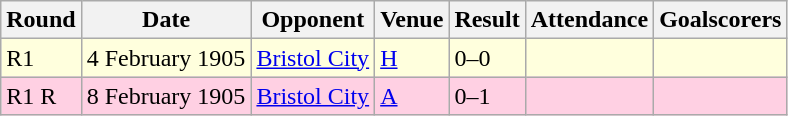<table class="wikitable">
<tr>
<th>Round</th>
<th>Date</th>
<th>Opponent</th>
<th>Venue</th>
<th>Result</th>
<th>Attendance</th>
<th>Goalscorers</th>
</tr>
<tr style="background:#ffffdd;">
<td>R1</td>
<td>4 February 1905</td>
<td><a href='#'>Bristol City</a></td>
<td><a href='#'>H</a></td>
<td>0–0</td>
<td></td>
<td></td>
</tr>
<tr style="background:#ffd0e3;">
<td>R1 R</td>
<td>8 February 1905</td>
<td><a href='#'>Bristol City</a></td>
<td><a href='#'>A</a></td>
<td>0–1</td>
<td></td>
<td></td>
</tr>
</table>
